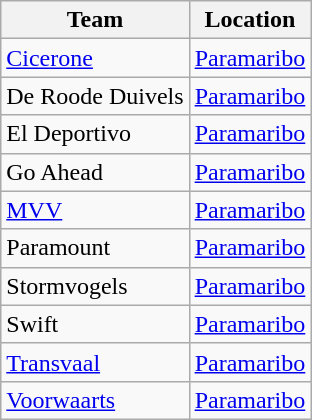<table class="wikitable">
<tr>
<th>Team</th>
<th>Location</th>
</tr>
<tr>
<td><a href='#'>Cicerone</a></td>
<td><a href='#'>Paramaribo</a></td>
</tr>
<tr>
<td>De Roode Duivels</td>
<td><a href='#'>Paramaribo</a></td>
</tr>
<tr>
<td>El Deportivo</td>
<td><a href='#'>Paramaribo</a></td>
</tr>
<tr>
<td>Go Ahead</td>
<td><a href='#'>Paramaribo</a></td>
</tr>
<tr>
<td><a href='#'>MVV</a></td>
<td><a href='#'>Paramaribo</a></td>
</tr>
<tr>
<td>Paramount</td>
<td><a href='#'>Paramaribo</a></td>
</tr>
<tr>
<td>Stormvogels</td>
<td><a href='#'>Paramaribo</a></td>
</tr>
<tr>
<td>Swift</td>
<td><a href='#'>Paramaribo</a></td>
</tr>
<tr>
<td><a href='#'>Transvaal</a></td>
<td><a href='#'>Paramaribo</a></td>
</tr>
<tr>
<td><a href='#'>Voorwaarts</a></td>
<td><a href='#'>Paramaribo</a></td>
</tr>
</table>
